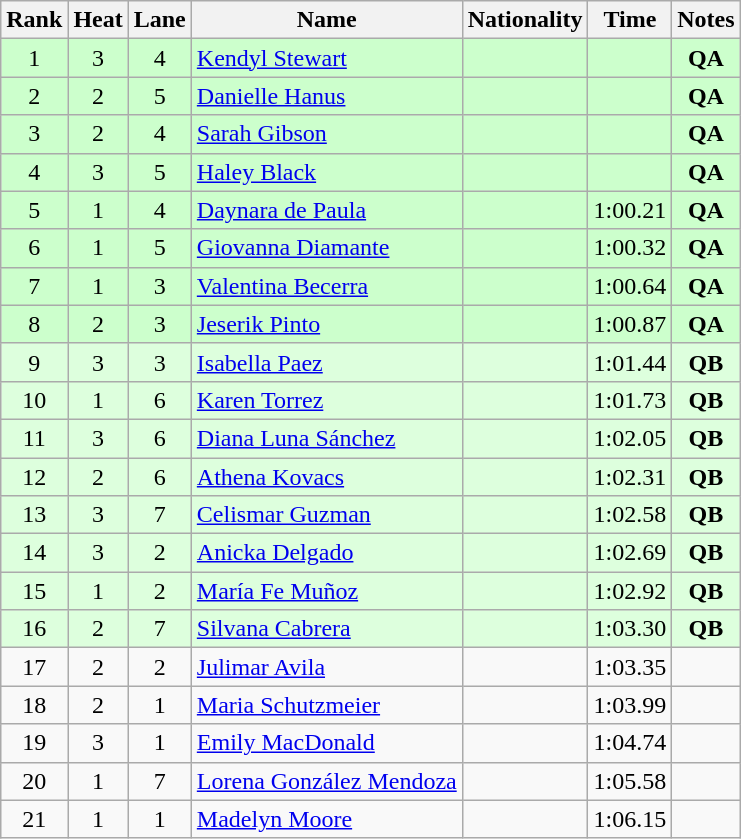<table class="wikitable sortable" style="text-align:center">
<tr>
<th>Rank</th>
<th>Heat</th>
<th>Lane</th>
<th>Name</th>
<th>Nationality</th>
<th>Time</th>
<th>Notes</th>
</tr>
<tr bgcolor=ccffcc>
<td>1</td>
<td>3</td>
<td>4</td>
<td align=left><a href='#'>Kendyl Stewart</a></td>
<td align=left></td>
<td></td>
<td><strong>QA</strong></td>
</tr>
<tr bgcolor=ccffcc>
<td>2</td>
<td>2</td>
<td>5</td>
<td align=left><a href='#'>Danielle Hanus</a></td>
<td align=left></td>
<td></td>
<td><strong>QA</strong></td>
</tr>
<tr bgcolor=ccffcc>
<td>3</td>
<td>2</td>
<td>4</td>
<td align=left><a href='#'>Sarah Gibson</a></td>
<td align=left></td>
<td></td>
<td><strong>QA</strong></td>
</tr>
<tr bgcolor=ccffcc>
<td>4</td>
<td>3</td>
<td>5</td>
<td align=left><a href='#'>Haley Black</a></td>
<td align=left></td>
<td></td>
<td><strong>QA</strong></td>
</tr>
<tr bgcolor=ccffcc>
<td>5</td>
<td>1</td>
<td>4</td>
<td align=left><a href='#'>Daynara de Paula</a></td>
<td align=left></td>
<td>1:00.21</td>
<td><strong>QA</strong></td>
</tr>
<tr bgcolor=ccffcc>
<td>6</td>
<td>1</td>
<td>5</td>
<td align=left><a href='#'>Giovanna Diamante</a></td>
<td align=left></td>
<td>1:00.32</td>
<td><strong>QA</strong></td>
</tr>
<tr bgcolor=ccffcc>
<td>7</td>
<td>1</td>
<td>3</td>
<td align=left><a href='#'>Valentina Becerra</a></td>
<td align=left></td>
<td>1:00.64</td>
<td><strong>QA</strong></td>
</tr>
<tr bgcolor=ccffcc>
<td>8</td>
<td>2</td>
<td>3</td>
<td align=left><a href='#'>Jeserik Pinto</a></td>
<td align=left></td>
<td>1:00.87</td>
<td><strong>QA</strong></td>
</tr>
<tr bgcolor=ddffdd>
<td>9</td>
<td>3</td>
<td>3</td>
<td align=left><a href='#'>Isabella Paez</a></td>
<td align=left></td>
<td>1:01.44</td>
<td><strong>QB</strong></td>
</tr>
<tr bgcolor=ddffdd>
<td>10</td>
<td>1</td>
<td>6</td>
<td align=left><a href='#'>Karen Torrez</a></td>
<td align=left></td>
<td>1:01.73</td>
<td><strong>QB</strong></td>
</tr>
<tr bgcolor=ddffdd>
<td>11</td>
<td>3</td>
<td>6</td>
<td align=left><a href='#'>Diana Luna Sánchez</a></td>
<td align=left></td>
<td>1:02.05</td>
<td><strong>QB</strong></td>
</tr>
<tr bgcolor=ddffdd>
<td>12</td>
<td>2</td>
<td>6</td>
<td align=left><a href='#'>Athena Kovacs</a></td>
<td align=left></td>
<td>1:02.31</td>
<td><strong>QB</strong></td>
</tr>
<tr bgcolor=ddffdd>
<td>13</td>
<td>3</td>
<td>7</td>
<td align=left><a href='#'>Celismar Guzman</a></td>
<td align=left></td>
<td>1:02.58</td>
<td><strong>QB</strong></td>
</tr>
<tr bgcolor=ddffdd>
<td>14</td>
<td>3</td>
<td>2</td>
<td align=left><a href='#'>Anicka Delgado</a></td>
<td align=left></td>
<td>1:02.69</td>
<td><strong>QB</strong></td>
</tr>
<tr bgcolor=ddffdd>
<td>15</td>
<td>1</td>
<td>2</td>
<td align=left><a href='#'>María Fe Muñoz</a></td>
<td align=left></td>
<td>1:02.92</td>
<td><strong>QB</strong></td>
</tr>
<tr bgcolor=ddffdd>
<td>16</td>
<td>2</td>
<td>7</td>
<td align=left><a href='#'>Silvana Cabrera</a></td>
<td align=left></td>
<td>1:03.30</td>
<td><strong>QB</strong></td>
</tr>
<tr>
<td>17</td>
<td>2</td>
<td>2</td>
<td align=left><a href='#'>Julimar Avila</a></td>
<td align=left></td>
<td>1:03.35</td>
<td></td>
</tr>
<tr>
<td>18</td>
<td>2</td>
<td>1</td>
<td align=left><a href='#'>Maria Schutzmeier</a></td>
<td align=left></td>
<td>1:03.99</td>
<td></td>
</tr>
<tr>
<td>19</td>
<td>3</td>
<td>1</td>
<td align=left><a href='#'>Emily MacDonald</a></td>
<td align=left></td>
<td>1:04.74</td>
<td></td>
</tr>
<tr>
<td>20</td>
<td>1</td>
<td>7</td>
<td align=left><a href='#'>Lorena González Mendoza</a></td>
<td align=left></td>
<td>1:05.58</td>
<td></td>
</tr>
<tr>
<td>21</td>
<td>1</td>
<td>1</td>
<td align=left><a href='#'>Madelyn Moore</a></td>
<td align=left></td>
<td>1:06.15</td>
<td></td>
</tr>
</table>
